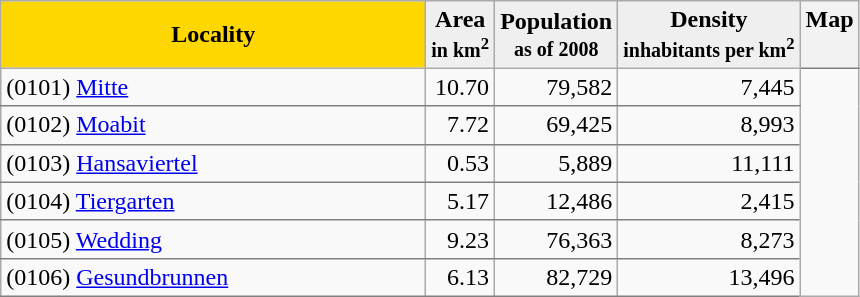<table class="sortable wikitable" style="float:left;">
<tr>
<th style="background:gold;">Locality</th>
<th style="background:#efefef;">Area <br><small>in km<sup>2</sup></small></th>
<th style="background:#efefef;">Population <br><small>as of 2008</small></th>
<th style="background:#efefef;">Density <small><br>inhabitants per km<sup>2</sup></small></th>
<th rowspan"7"  style="border-bottom:1px solid gray; vertical-align:top;" class="unsortable">Map</th>
</tr>
<tr>
<td style="border-bottom:1px solid gray;"> (0101) <a href='#'>Mitte</a></td>
<td style="border-bottom:1px solid gray; text-align:right;">10.70</td>
<td style="border-bottom:1px solid gray; text-align:right;">79,582</td>
<td style="border-bottom:1px solid gray; text-align:right;">7,445</td>
<td rowspan="6"></td>
</tr>
<tr>
<td style="border-bottom:1px solid gray;"> (0102) <a href='#'>Moabit</a></td>
<td style="border-bottom:1px solid gray; text-align:right;">7.72</td>
<td style="border-bottom:1px solid gray; text-align:right;">69,425</td>
<td style="border-bottom:1px solid gray; text-align:right;">8,993</td>
</tr>
<tr>
<td style="border-bottom:1px solid gray;"> (0103) <a href='#'>Hansaviertel</a></td>
<td style="border-bottom:1px solid gray; text-align:right;">0.53</td>
<td style="border-bottom:1px solid gray; text-align:right;">5,889</td>
<td style="border-bottom:1px solid gray; text-align:right;">11,111</td>
</tr>
<tr>
<td style="border-bottom:1px solid gray;"> (0104) <a href='#'>Tiergarten</a></td>
<td style="border-bottom:1px solid gray; text-align:right;">5.17</td>
<td style="border-bottom:1px solid gray; text-align:right;">12,486</td>
<td style="border-bottom:1px solid gray; text-align:right;">2,415</td>
</tr>
<tr>
<td style="border-bottom:1px solid gray;"> (0105) <a href='#'>Wedding</a></td>
<td style="border-bottom:1px solid gray; text-align:right;">9.23</td>
<td style="border-bottom:1px solid gray; text-align:right;">76,363</td>
<td style="border-bottom:1px solid gray; text-align:right;">8,273</td>
</tr>
<tr>
<td style="border-bottom:1px solid gray;"> (0106) <a href='#'>Gesundbrunnen</a>                                </td>
<td style="border-bottom:1px solid gray; text-align:right;">6.13</td>
<td style="border-bottom:1px solid gray; text-align:right;">82,729</td>
<td style="border-bottom:1px solid gray; text-align:right;">13,496</td>
</tr>
</table>
